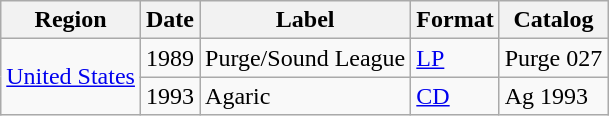<table class="wikitable">
<tr>
<th>Region</th>
<th>Date</th>
<th>Label</th>
<th>Format</th>
<th>Catalog</th>
</tr>
<tr>
<td rowspan="2"><a href='#'>United States</a></td>
<td>1989</td>
<td>Purge/Sound League</td>
<td><a href='#'>LP</a></td>
<td>Purge 027</td>
</tr>
<tr>
<td>1993</td>
<td>Agaric</td>
<td><a href='#'>CD</a></td>
<td>Ag 1993</td>
</tr>
</table>
